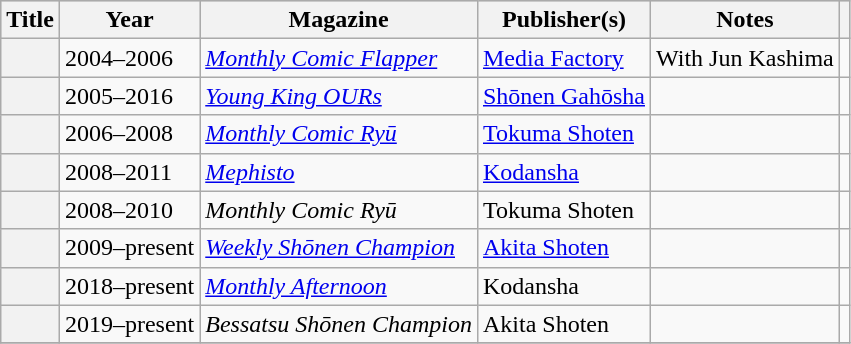<table class="wikitable plainrowheaders sortable">
<tr style="background:#ccc; text-align:center;">
<th scope="col">Title</th>
<th scope="col">Year</th>
<th>Magazine</th>
<th scope="col">Publisher(s)</th>
<th scope="col">Notes</th>
<th scope="col" class="unsortable"></th>
</tr>
<tr>
<th scope="row"></th>
<td>2004–2006</td>
<td><em><a href='#'>Monthly Comic Flapper</a></em></td>
<td><a href='#'>Media Factory</a></td>
<td>With Jun Kashima</td>
<td align="center"></td>
</tr>
<tr>
<th scope="row"></th>
<td>2005–2016</td>
<td><em><a href='#'>Young King OURs</a></em></td>
<td><a href='#'>Shōnen Gahōsha</a></td>
<td></td>
<td align="center"></td>
</tr>
<tr>
<th scope="row"></th>
<td>2006–2008</td>
<td><em><a href='#'>Monthly Comic Ryū</a></em></td>
<td><a href='#'>Tokuma Shoten</a></td>
<td></td>
<td align="center"></td>
</tr>
<tr>
<th scope="row"></th>
<td>2008–2011</td>
<td><em><a href='#'>Mephisto</a></em></td>
<td><a href='#'>Kodansha</a></td>
<td></td>
<td align="center"></td>
</tr>
<tr>
<th scope="row"></th>
<td>2008–2010</td>
<td><em>Monthly Comic Ryū</em></td>
<td>Tokuma Shoten</td>
<td></td>
<td align="center"></td>
</tr>
<tr>
<th scope="row"></th>
<td>2009–present</td>
<td><em><a href='#'>Weekly Shōnen Champion</a></em></td>
<td><a href='#'>Akita Shoten</a></td>
<td></td>
<td align="center"></td>
</tr>
<tr>
<th scope="row"></th>
<td>2018–present</td>
<td><em><a href='#'>Monthly Afternoon</a></em></td>
<td>Kodansha</td>
<td></td>
<td align="center"></td>
</tr>
<tr>
<th scope="row"></th>
<td>2019–present</td>
<td><em>Bessatsu Shōnen Champion</em></td>
<td>Akita Shoten</td>
<td></td>
<td align="center"></td>
</tr>
<tr>
</tr>
</table>
